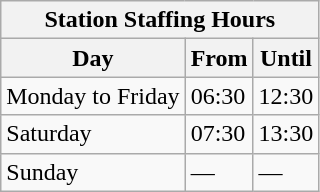<table class="wikitable">
<tr>
<th colspan=3>Station Staffing Hours</th>
</tr>
<tr>
<th>Day</th>
<th>From</th>
<th>Until</th>
</tr>
<tr>
<td>Monday to Friday</td>
<td>06:30</td>
<td>12:30</td>
</tr>
<tr>
<td>Saturday</td>
<td>07:30</td>
<td>13:30</td>
</tr>
<tr>
<td>Sunday</td>
<td>—</td>
<td>—</td>
</tr>
</table>
